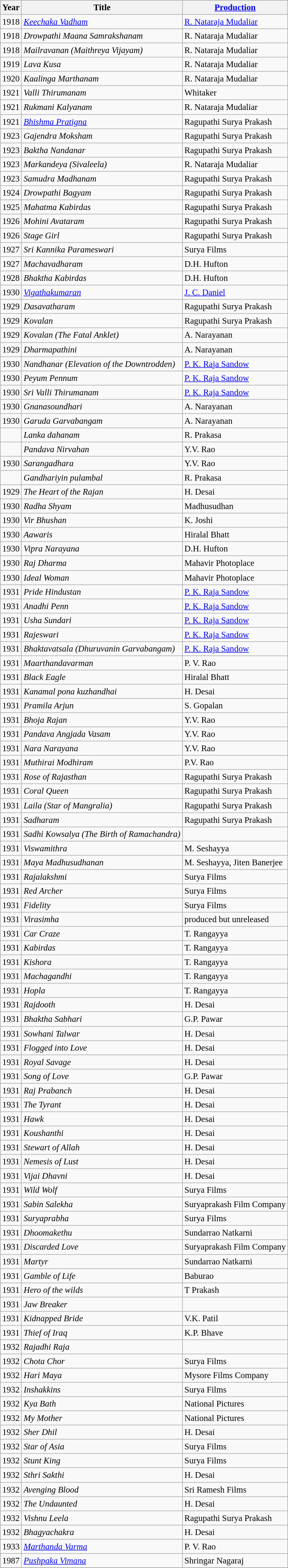<table class="wikitable" style="font-size: 95%;">
<tr>
<th>Year</th>
<th>Title</th>
<th><a href='#'>Production</a></th>
</tr>
<tr --->
<td>1918</td>
<td><em><a href='#'>Keechaka Vadham</a></em></td>
<td><a href='#'>R. Nataraja Mudaliar</a></td>
</tr>
<tr -->
<td>1918</td>
<td><em>Drowpathi Maana Samrakshanam</em></td>
<td>R. Nataraja Mudaliar</td>
</tr>
<tr -->
<td>1918</td>
<td><em>Mailravanan (Maithreya Vijayam)</em></td>
<td>R. Nataraja Mudaliar</td>
</tr>
<tr -->
<td>1919</td>
<td><em>Lava Kusa</em></td>
<td>R. Nataraja Mudaliar</td>
</tr>
<tr -->
<td>1920</td>
<td><em>Kaalinga Marthanam</em></td>
<td>R. Nataraja Mudaliar</td>
</tr>
<tr -->
<td>1921</td>
<td><em>Valli Thirumanam</em></td>
<td>Whitaker</td>
</tr>
<tr -->
<td>1921</td>
<td><em>Rukmani Kalyanam</em></td>
<td>R. Nataraja Mudaliar</td>
</tr>
<tr -->
<td>1921</td>
<td><em><a href='#'>Bhishma Pratigna</a></em></td>
<td>Ragupathi Surya Prakash</td>
</tr>
<tr -->
<td>1923</td>
<td><em>Gajendra Moksham</em></td>
<td>Ragupathi Surya Prakash</td>
</tr>
<tr -->
<td>1923</td>
<td><em>Baktha Nandanar</em></td>
<td>Ragupathi Surya Prakash</td>
</tr>
<tr -->
<td>1923</td>
<td><em>Markandeya (Sivaleela)</em></td>
<td>R. Nataraja Mudaliar</td>
</tr>
<tr -->
<td>1923</td>
<td><em>Samudra Madhanam</em></td>
<td>Ragupathi Surya Prakash</td>
</tr>
<tr -->
<td>1924</td>
<td><em>Drowpathi Bagyam</em></td>
<td>Ragupathi Surya Prakash</td>
</tr>
<tr -->
<td>1925</td>
<td><em>Mahatma Kabirdas</em></td>
<td>Ragupathi Surya Prakash</td>
</tr>
<tr -->
<td>1926</td>
<td><em>Mohini Avataram</em></td>
<td>Ragupathi Surya Prakash</td>
</tr>
<tr -->
<td>1926</td>
<td><em>Stage Girl</em></td>
<td>Ragupathi Surya Prakash</td>
</tr>
<tr -->
<td>1927</td>
<td><em>Sri Kannika Parameswari</em></td>
<td>Surya Films</td>
</tr>
<tr -->
<td>1927</td>
<td><em>Machavadharam</em></td>
<td>D.H. Hufton</td>
</tr>
<tr -->
<td>1928</td>
<td><em>Bhaktha Kabirdas</em></td>
<td>D.H. Hufton</td>
</tr>
<tr -->
<td>1930</td>
<td><em><a href='#'>Vigathakumaran</a></em></td>
<td><a href='#'>J. C. Daniel</a></td>
</tr>
<tr -->
<td>1929</td>
<td><em>Dasavatharam</em></td>
<td>Ragupathi Surya Prakash</td>
</tr>
<tr -->
<td>1929</td>
<td><em>Kovalan</em></td>
<td>Ragupathi Surya Prakash</td>
</tr>
<tr -->
<td>1929</td>
<td><em>Kovalan (The Fatal Anklet)</em></td>
<td>A. Narayanan</td>
</tr>
<tr -->
<td>1929</td>
<td><em>Dharmapathini</em></td>
<td>A. Narayanan</td>
</tr>
<tr -->
<td>1930</td>
<td><em>Nandhanar (Elevation of the Downtrodden)</em></td>
<td><a href='#'>P. K. Raja Sandow</a></td>
</tr>
<tr -->
<td>1930</td>
<td><em>Peyum Pennum</em></td>
<td><a href='#'>P. K. Raja Sandow</a></td>
</tr>
<tr -->
<td>1930</td>
<td><em>Sri Valli Thirumanam</em></td>
<td><a href='#'>P. K. Raja Sandow</a></td>
</tr>
<tr -->
<td>1930</td>
<td><em>Gnanasoundhari</em></td>
<td>A. Narayanan</td>
</tr>
<tr -->
<td>1930</td>
<td><em>Garuda Garvabangam</em></td>
<td>A. Narayanan</td>
</tr>
<tr -->
<td></td>
<td><em>Lanka dahanam</em></td>
<td>R. Prakasa</td>
</tr>
<tr -->
<td></td>
<td><em>Pandava Nirvahan</em></td>
<td>Y.V. Rao</td>
</tr>
<tr -->
<td>1930</td>
<td><em>Sarangadhara</em></td>
<td>Y.V. Rao</td>
</tr>
<tr -->
<td></td>
<td><em>Gandhariyin pulambal</em></td>
<td>R. Prakasa</td>
</tr>
<tr -->
<td>1929</td>
<td><em>The Heart of the Rajan</em></td>
<td>H. Desai</td>
</tr>
<tr -->
<td>1930</td>
<td><em>Radha Shyam</em></td>
<td>Madhusudhan</td>
</tr>
<tr -->
<td>1930</td>
<td><em>Vir Bhushan</em></td>
<td>K. Joshi</td>
</tr>
<tr -->
<td>1930</td>
<td><em>Aawaris</em></td>
<td>Hiralal Bhatt</td>
</tr>
<tr -->
<td>1930</td>
<td><em>Vipra Narayana</em></td>
<td>D.H. Hufton</td>
</tr>
<tr -->
<td>1930</td>
<td><em>Raj Dharma</em></td>
<td>Mahavir Photoplace</td>
</tr>
<tr -->
<td>1930</td>
<td><em>Ideal Woman</em></td>
<td>Mahavir Photoplace</td>
</tr>
<tr -->
<td>1931</td>
<td><em>Pride Hindustan</em></td>
<td><a href='#'>P. K. Raja Sandow</a></td>
</tr>
<tr -->
<td>1931</td>
<td><em>Anadhi Penn</em></td>
<td><a href='#'>P. K. Raja Sandow</a></td>
</tr>
<tr -->
<td>1931</td>
<td><em>Usha Sundari</em></td>
<td><a href='#'>P. K. Raja Sandow</a></td>
</tr>
<tr -->
<td>1931</td>
<td><em>Rajeswari</em></td>
<td><a href='#'>P. K. Raja Sandow</a></td>
</tr>
<tr -->
<td>1931</td>
<td><em>Bhaktavatsala (Dhuruvanin Garvabangam)</em></td>
<td><a href='#'>P. K. Raja Sandow</a></td>
</tr>
<tr -->
<td>1931</td>
<td><em>Maarthandavarman</em></td>
<td>P. V. Rao</td>
</tr>
<tr -->
<td>1931</td>
<td><em>Black Eagle</em></td>
<td>Hiralal Bhatt</td>
</tr>
<tr -->
<td>1931</td>
<td><em>Kanamal pona kuzhandhai</em></td>
<td>H. Desai</td>
</tr>
<tr -->
<td>1931</td>
<td><em>Pramila Arjun</em></td>
<td>S. Gopalan</td>
</tr>
<tr -->
<td>1931</td>
<td><em>Bhoja Rajan</em></td>
<td>Y.V. Rao</td>
</tr>
<tr -->
<td>1931</td>
<td><em>Pandava Angjada Vasam</em></td>
<td>Y.V. Rao</td>
</tr>
<tr -->
<td>1931</td>
<td><em>Nara Narayana</em></td>
<td>Y.V. Rao</td>
</tr>
<tr -->
<td>1931</td>
<td><em>Muthirai Modhiram</em></td>
<td>P.V. Rao</td>
</tr>
<tr -->
<td>1931</td>
<td><em>Rose of Rajasthan</em></td>
<td>Ragupathi Surya Prakash</td>
</tr>
<tr -->
<td>1931</td>
<td><em>Coral Queen</em></td>
<td>Ragupathi Surya Prakash</td>
</tr>
<tr -->
<td>1931</td>
<td><em>Laila (Star of Mangralia)</em></td>
<td>Ragupathi Surya Prakash</td>
</tr>
<tr -->
<td>1931</td>
<td><em>Sadharam</em></td>
<td>Ragupathi Surya Prakash</td>
</tr>
<tr -->
<td>1931</td>
<td><em>Sadhi Kowsalya (The Birth of Ramachandra)</em></td>
<td></td>
</tr>
<tr -->
<td>1931</td>
<td><em>Viswamithra</em></td>
<td>M. Seshayya</td>
</tr>
<tr -->
<td>1931</td>
<td><em>Maya Madhusudhanan</em></td>
<td>M. Seshayya, Jiten Banerjee</td>
</tr>
<tr -->
<td>1931</td>
<td><em>Rajalakshmi</em></td>
<td>Surya Films</td>
</tr>
<tr -->
<td>1931</td>
<td><em>Red Archer</em></td>
<td>Surya Films</td>
</tr>
<tr -->
<td>1931</td>
<td><em>Fidelity</em></td>
<td>Surya Films</td>
</tr>
<tr -->
<td>1931</td>
<td><em>Virasimha</em></td>
<td>produced but unreleased</td>
</tr>
<tr -->
<td>1931</td>
<td><em>Car Craze</em></td>
<td>T. Rangayya</td>
</tr>
<tr -->
<td>1931</td>
<td><em>Kabirdas</em></td>
<td>T. Rangayya</td>
</tr>
<tr -->
<td>1931</td>
<td><em>Kishora</em></td>
<td>T. Rangayya</td>
</tr>
<tr -->
<td>1931</td>
<td><em>Machagandhi</em></td>
<td>T. Rangayya</td>
</tr>
<tr -->
<td>1931</td>
<td><em>Hopla</em></td>
<td>T. Rangayya</td>
</tr>
<tr -->
<td>1931</td>
<td><em>Rajdooth</em></td>
<td>H. Desai</td>
</tr>
<tr -->
<td>1931</td>
<td><em>Bhaktha Sabhari</em></td>
<td>G.P. Pawar</td>
</tr>
<tr -->
<td>1931</td>
<td><em>Sowhani Talwar</em></td>
<td>H. Desai</td>
</tr>
<tr -->
<td>1931</td>
<td><em>Flogged into Love</em></td>
<td>H. Desai</td>
</tr>
<tr -->
<td>1931</td>
<td><em>Royal Savage</em></td>
<td>H. Desai</td>
</tr>
<tr -->
<td>1931</td>
<td><em>Song of Love</em></td>
<td>G.P. Pawar</td>
</tr>
<tr -->
<td>1931</td>
<td><em>Raj Prabanch</em></td>
<td>H. Desai</td>
</tr>
<tr -->
<td>1931</td>
<td><em>The Tyrant</em></td>
<td>H. Desai</td>
</tr>
<tr -->
<td>1931</td>
<td><em>Hawk</em></td>
<td>H. Desai</td>
</tr>
<tr -->
<td>1931</td>
<td><em>Koushanthi</em></td>
<td>H. Desai</td>
</tr>
<tr -->
<td>1931</td>
<td><em>Stewart of Allah</em></td>
<td>H. Desai</td>
</tr>
<tr -->
<td>1931</td>
<td><em>Nemesis of Lust</em></td>
<td>H. Desai</td>
</tr>
<tr -->
<td>1931</td>
<td><em>Vijai Dhavni</em></td>
<td>H. Desai</td>
</tr>
<tr -->
<td>1931</td>
<td><em>Wild Wolf</em></td>
<td>Surya Films</td>
</tr>
<tr -->
<td>1931</td>
<td><em>Sabin Salekha</em></td>
<td>Suryaprakash Film Company</td>
</tr>
<tr -->
<td>1931</td>
<td><em>Suryaprabha</em></td>
<td>Surya Films</td>
</tr>
<tr -->
<td>1931</td>
<td><em>Dhoomakethu</em></td>
<td>Sundarrao Natkarni</td>
</tr>
<tr -->
<td>1931</td>
<td><em>Discarded Love</em></td>
<td>Suryaprakash Film Company</td>
</tr>
<tr -->
<td>1931</td>
<td><em>Martyr</em></td>
<td>Sundarrao Natkarni</td>
</tr>
<tr -->
<td>1931</td>
<td><em>Gamble of Life</em></td>
<td>Baburao</td>
</tr>
<tr -->
<td>1931</td>
<td><em>Hero of the wilds</em></td>
<td>T Prakash</td>
</tr>
<tr -->
<td>1931</td>
<td><em>Jaw Breaker</em></td>
<td></td>
</tr>
<tr -->
<td>1931</td>
<td><em>Kidnapped Bride</em></td>
<td>V.K. Patil</td>
</tr>
<tr -->
<td>1931</td>
<td><em>Thief of Iraq</em></td>
<td>K.P. Bhave</td>
</tr>
<tr -->
<td>1932</td>
<td><em>Rajadhi Raja</em></td>
<td></td>
</tr>
<tr -->
<td>1932</td>
<td><em>Chota Chor</em></td>
<td>Surya Films</td>
</tr>
<tr -->
<td>1932</td>
<td><em>Hari Maya</em></td>
<td>Mysore Films Company</td>
</tr>
<tr -->
<td>1932</td>
<td><em>Inshakkins</em></td>
<td>Surya Films</td>
</tr>
<tr -->
<td>1932</td>
<td><em>Kya Bath</em></td>
<td>National Pictures</td>
</tr>
<tr -->
<td>1932</td>
<td><em>My Mother</em></td>
<td>National Pictures</td>
</tr>
<tr -->
<td>1932</td>
<td><em>Sher Dhil</em></td>
<td>H. Desai</td>
</tr>
<tr -->
<td>1932</td>
<td><em>Star of Asia</em></td>
<td>Surya Films</td>
</tr>
<tr -->
<td>1932</td>
<td><em>Stunt King</em></td>
<td>Surya Films</td>
</tr>
<tr -->
<td>1932</td>
<td><em>Sthri Sakthi</em></td>
<td>H. Desai</td>
</tr>
<tr -->
<td>1932</td>
<td><em>Avenging Blood</em></td>
<td>Sri Ramesh Films</td>
</tr>
<tr -->
<td>1932</td>
<td><em>The Undaunted</em></td>
<td>H. Desai</td>
</tr>
<tr -->
<td>1932</td>
<td><em>Vishnu Leela</em></td>
<td>Ragupathi Surya Prakash</td>
</tr>
<tr -->
<td>1932</td>
<td><em>Bhagyachakra</em></td>
<td>H. Desai</td>
</tr>
<tr -->
<td>1933</td>
<td><em><a href='#'>Marthanda Varma</a></em></td>
<td>P. V. Rao</td>
</tr>
<tr -->
<td>1987</td>
<td><em><a href='#'>Pushpaka Vimana</a></em></td>
<td>Shringar Nagaraj</td>
</tr>
<tr -->
</tr>
</table>
